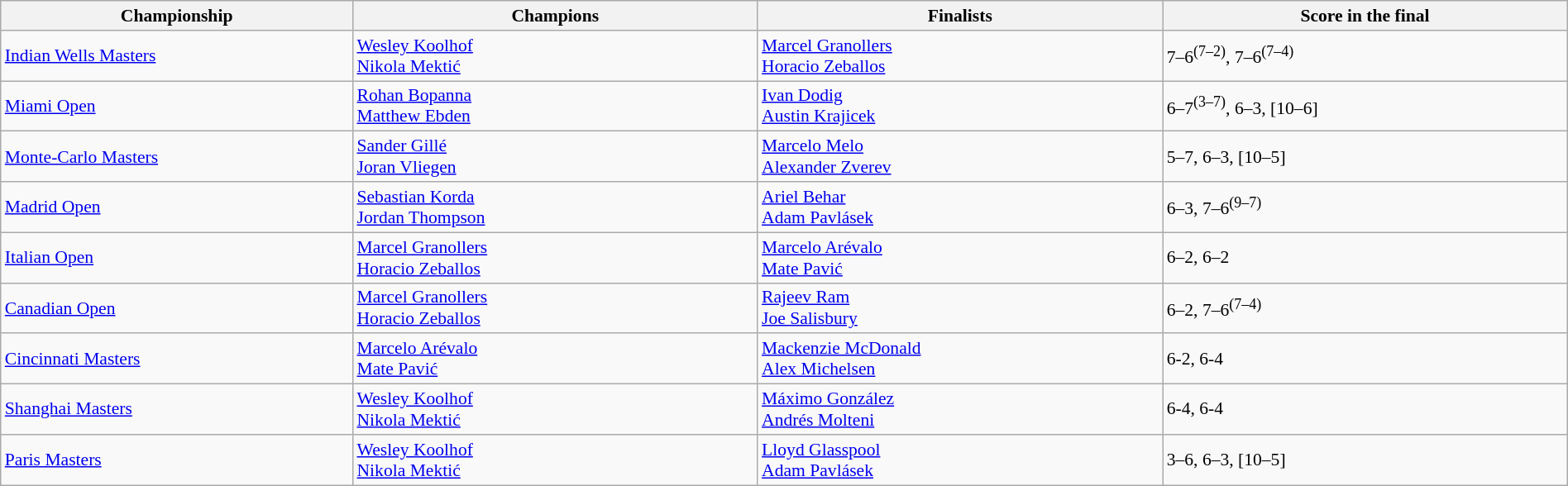<table class="wikitable" style="font-size:90%;" width="100%">
<tr>
<th style="width: 20%;">Championship</th>
<th style="width: 23%;">Champions</th>
<th style="width: 23%;">Finalists</th>
<th style="width: 23%;">Score in the final</th>
</tr>
<tr>
<td><a href='#'>Indian Wells Masters</a></td>
<td> <a href='#'>Wesley Koolhof</a><br> <a href='#'>Nikola Mektić</a></td>
<td> <a href='#'>Marcel Granollers</a><br> <a href='#'>Horacio Zeballos</a></td>
<td>7–6<sup>(7–2)</sup>, 7–6<sup>(7–4)</sup></td>
</tr>
<tr>
<td><a href='#'>Miami Open</a></td>
<td> <a href='#'>Rohan Bopanna</a><br> <a href='#'>Matthew Ebden</a></td>
<td> <a href='#'>Ivan Dodig</a> <br> <a href='#'>Austin Krajicek</a></td>
<td>6–7<sup>(3–7)</sup>, 6–3, [10–6]</td>
</tr>
<tr>
<td><a href='#'>Monte-Carlo Masters</a></td>
<td> <a href='#'>Sander Gillé</a><br> <a href='#'>Joran Vliegen</a></td>
<td> <a href='#'>Marcelo Melo</a><br> <a href='#'>Alexander Zverev</a></td>
<td>5–7, 6–3, [10–5]</td>
</tr>
<tr>
<td><a href='#'>Madrid Open</a></td>
<td> <a href='#'>Sebastian Korda</a><br> <a href='#'>Jordan Thompson</a></td>
<td> <a href='#'>Ariel Behar</a><br> <a href='#'>Adam Pavlásek</a></td>
<td>6–3, 7–6<sup>(9–7)</sup></td>
</tr>
<tr>
<td><a href='#'>Italian Open</a></td>
<td> <a href='#'>Marcel Granollers</a><br> <a href='#'>Horacio Zeballos</a></td>
<td> <a href='#'>Marcelo Arévalo</a><br> <a href='#'>Mate Pavić</a></td>
<td>6–2, 6–2</td>
</tr>
<tr>
<td><a href='#'>Canadian Open</a></td>
<td> <a href='#'>Marcel Granollers</a><br> <a href='#'>Horacio Zeballos</a></td>
<td> <a href='#'>Rajeev Ram</a><br> <a href='#'>Joe Salisbury</a></td>
<td>6–2, 7–6<sup>(7–4)</sup></td>
</tr>
<tr>
<td><a href='#'>Cincinnati Masters</a></td>
<td> <a href='#'>Marcelo Arévalo</a><br> <a href='#'>Mate Pavić</a></td>
<td> <a href='#'>Mackenzie McDonald</a><br> <a href='#'>Alex Michelsen</a></td>
<td>6-2, 6-4</td>
</tr>
<tr>
<td><a href='#'>Shanghai Masters</a></td>
<td> <a href='#'>Wesley Koolhof</a><br> <a href='#'>Nikola Mektić</a></td>
<td> <a href='#'>Máximo González</a><br> <a href='#'>Andrés Molteni</a></td>
<td>6-4, 6-4</td>
</tr>
<tr>
<td><a href='#'>Paris Masters</a></td>
<td> <a href='#'>Wesley Koolhof</a><br> <a href='#'>Nikola Mektić</a></td>
<td> <a href='#'>Lloyd Glasspool</a><br> <a href='#'>Adam Pavlásek</a></td>
<td>3–6, 6–3, [10–5]</td>
</tr>
</table>
